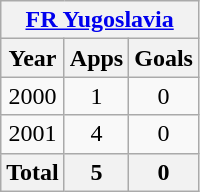<table class="wikitable" style="text-align:center">
<tr>
<th colspan=3><a href='#'>FR Yugoslavia</a></th>
</tr>
<tr>
<th>Year</th>
<th>Apps</th>
<th>Goals</th>
</tr>
<tr>
<td>2000</td>
<td>1</td>
<td>0</td>
</tr>
<tr>
<td>2001</td>
<td>4</td>
<td>0</td>
</tr>
<tr>
<th>Total</th>
<th>5</th>
<th>0</th>
</tr>
</table>
